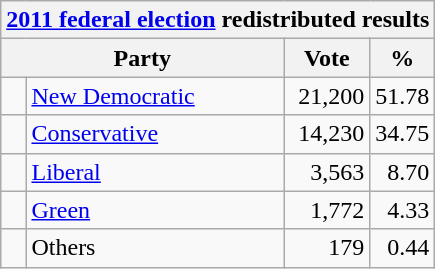<table class="wikitable">
<tr>
<th colspan="4"><a href='#'>2011 federal election</a> redistributed results</th>
</tr>
<tr>
<th bgcolor="#DDDDFF" width="130px" colspan="2">Party</th>
<th bgcolor="#DDDDFF" width="50px">Vote</th>
<th bgcolor="#DDDDFF" width="30px">%</th>
</tr>
<tr>
<td> </td>
<td><a href='#'>New Democratic</a></td>
<td align="right">21,200</td>
<td align="right">51.78</td>
</tr>
<tr>
<td> </td>
<td><a href='#'>Conservative</a></td>
<td align="right">14,230</td>
<td align="right">34.75</td>
</tr>
<tr>
<td> </td>
<td><a href='#'>Liberal</a></td>
<td align="right">3,563</td>
<td align="right">8.70</td>
</tr>
<tr>
<td> </td>
<td><a href='#'>Green</a></td>
<td align="right">1,772</td>
<td align="right">4.33</td>
</tr>
<tr>
<td> </td>
<td>Others</td>
<td align="right">179</td>
<td align="right">0.44</td>
</tr>
</table>
